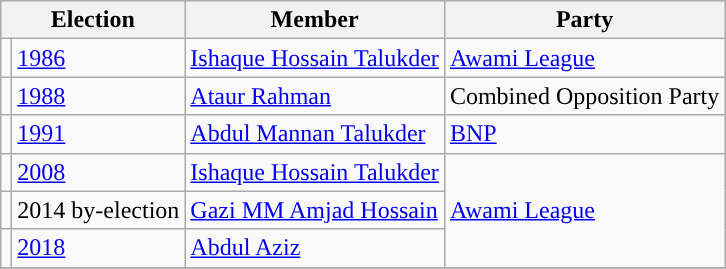<table class="wikitable">
<tr>
<th colspan="2">Election</th>
<th>Member</th>
<th>Party</th>
</tr>
<tr>
<td style="background-color:"></td>
<td><a href='#'>1986</a></td>
<td><a href='#'>Ishaque Hossain Talukder</a></td>
<td><a href='#'>Awami League</a></td>
</tr>
<tr>
<td></td>
<td><a href='#'>1988</a></td>
<td><a href='#'>Ataur Rahman</a></td>
<td>Combined Opposition Party</td>
</tr>
<tr>
<td style="background-color:"></td>
<td><a href='#'>1991</a></td>
<td><a href='#'>Abdul Mannan Talukder</a></td>
<td><a href='#'>BNP</a></td>
</tr>
<tr>
<td style="background-color:"></td>
<td><a href='#'>2008</a></td>
<td><a href='#'>Ishaque Hossain Talukder</a></td>
<td rowspan="3"><a href='#'>Awami League</a></td>
</tr>
<tr>
<td style="background-color:"></td>
<td>2014 by-election</td>
<td><a href='#'>Gazi MM Amjad Hossain</a></td>
</tr>
<tr>
<td style="background-color:"></td>
<td><a href='#'>2018</a></td>
<td><a href='#'>Abdul Aziz</a></td>
</tr>
<tr>
</tr>
</table>
